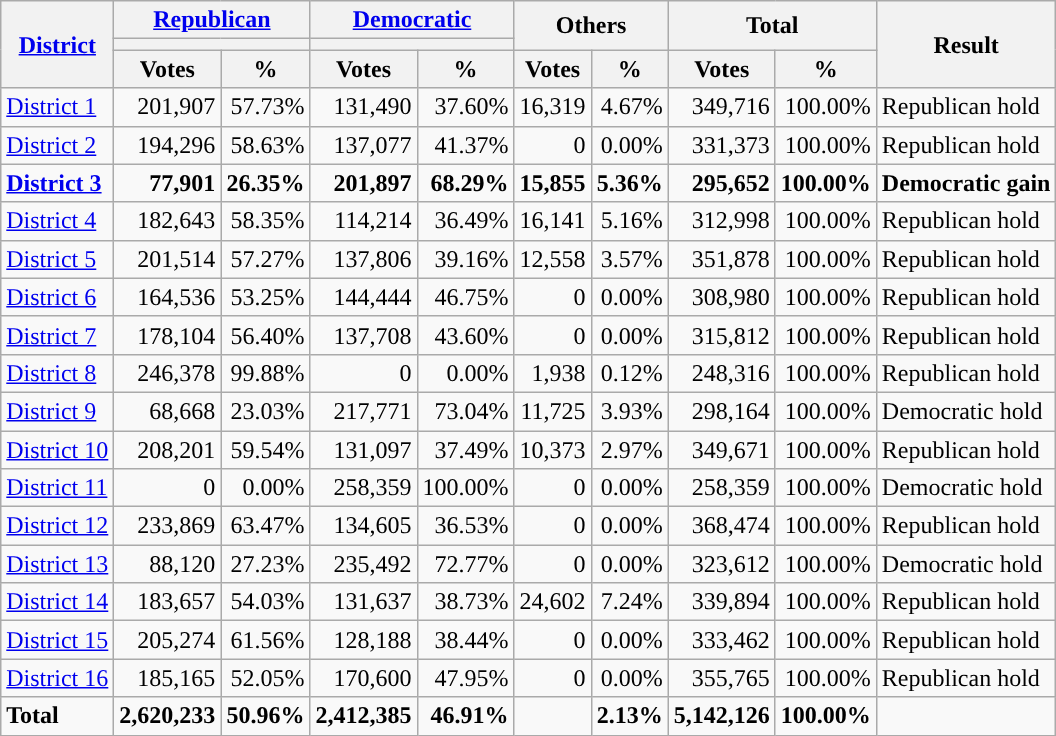<table class="wikitable plainrowheaders sortable" style="font-size:100%; text-align:right;">
<tr>
<th scope=col rowspan=3><a href='#'>District</a></th>
<th scope=col colspan=2><a href='#'>Republican</a></th>
<th scope=col colspan=2><a href='#'>Democratic</a></th>
<th scope=col colspan=2 rowspan=2>Others</th>
<th scope=col colspan=2 rowspan=2>Total</th>
<th scope=col rowspan=3>Result</th>
</tr>
<tr>
<th scope=col colspan=2 style="background:"></th>
<th scope=col colspan=2 style="background:"></th>
</tr>
<tr>
<th scope=col data-sort-type="number">Votes</th>
<th scope=col data-sort-type="number">%</th>
<th scope=col data-sort-type="number">Votes</th>
<th scope=col data-sort-type="number">%</th>
<th scope=col data-sort-type="number">Votes</th>
<th scope=col data-sort-type="number">%</th>
<th scope=col data-sort-type="number">Votes</th>
<th scope=col data-sort-type="number">%</th>
</tr>
<tr>
<td align=left><a href='#'>District 1</a></td>
<td>201,907</td>
<td>57.73%</td>
<td>131,490</td>
<td>37.60%</td>
<td>16,319</td>
<td>4.67%</td>
<td>349,716</td>
<td>100.00%</td>
<td align=left>Republican hold</td>
</tr>
<tr>
<td align=left><a href='#'>District 2</a></td>
<td>194,296</td>
<td>58.63%</td>
<td>137,077</td>
<td>41.37%</td>
<td>0</td>
<td>0.00%</td>
<td>331,373</td>
<td>100.00%</td>
<td align=left>Republican hold</td>
</tr>
<tr>
<td align=left><strong><a href='#'>District 3</a></strong></td>
<td><strong>77,901</strong></td>
<td><strong>26.35%</strong></td>
<td><strong>201,897</strong></td>
<td><strong>68.29%</strong></td>
<td><strong>15,855</strong></td>
<td><strong>5.36%</strong></td>
<td><strong>295,652</strong></td>
<td><strong>100.00%</strong></td>
<td align=left><strong>Democratic gain</strong></td>
</tr>
<tr>
<td align=left><a href='#'>District 4</a></td>
<td>182,643</td>
<td>58.35%</td>
<td>114,214</td>
<td>36.49%</td>
<td>16,141</td>
<td>5.16%</td>
<td>312,998</td>
<td>100.00%</td>
<td align=left>Republican hold</td>
</tr>
<tr>
<td align=left><a href='#'>District 5</a></td>
<td>201,514</td>
<td>57.27%</td>
<td>137,806</td>
<td>39.16%</td>
<td>12,558</td>
<td>3.57%</td>
<td>351,878</td>
<td>100.00%</td>
<td align=left>Republican hold</td>
</tr>
<tr>
<td align=left><a href='#'>District 6</a></td>
<td>164,536</td>
<td>53.25%</td>
<td>144,444</td>
<td>46.75%</td>
<td>0</td>
<td>0.00%</td>
<td>308,980</td>
<td>100.00%</td>
<td align=left>Republican hold</td>
</tr>
<tr>
<td align=left><a href='#'>District 7</a></td>
<td>178,104</td>
<td>56.40%</td>
<td>137,708</td>
<td>43.60%</td>
<td>0</td>
<td>0.00%</td>
<td>315,812</td>
<td>100.00%</td>
<td align=left>Republican hold</td>
</tr>
<tr>
<td align=left><a href='#'>District 8</a></td>
<td>246,378</td>
<td>99.88%</td>
<td>0</td>
<td>0.00%</td>
<td>1,938</td>
<td>0.12%</td>
<td>248,316</td>
<td>100.00%</td>
<td align=left>Republican hold</td>
</tr>
<tr>
<td align=left><a href='#'>District 9</a></td>
<td>68,668</td>
<td>23.03%</td>
<td>217,771</td>
<td>73.04%</td>
<td>11,725</td>
<td>3.93%</td>
<td>298,164</td>
<td>100.00%</td>
<td align=left>Democratic hold</td>
</tr>
<tr>
<td align=left><a href='#'>District 10</a></td>
<td>208,201</td>
<td>59.54%</td>
<td>131,097</td>
<td>37.49%</td>
<td>10,373</td>
<td>2.97%</td>
<td>349,671</td>
<td>100.00%</td>
<td align=left>Republican hold</td>
</tr>
<tr>
<td align=left><a href='#'>District 11</a></td>
<td>0</td>
<td>0.00%</td>
<td>258,359</td>
<td>100.00%</td>
<td>0</td>
<td>0.00%</td>
<td>258,359</td>
<td>100.00%</td>
<td align=left>Democratic hold</td>
</tr>
<tr>
<td align=left><a href='#'>District 12</a></td>
<td>233,869</td>
<td>63.47%</td>
<td>134,605</td>
<td>36.53%</td>
<td>0</td>
<td>0.00%</td>
<td>368,474</td>
<td>100.00%</td>
<td align=left>Republican hold</td>
</tr>
<tr>
<td align=left><a href='#'>District 13</a></td>
<td>88,120</td>
<td>27.23%</td>
<td>235,492</td>
<td>72.77%</td>
<td>0</td>
<td>0.00%</td>
<td>323,612</td>
<td>100.00%</td>
<td align=left>Democratic hold</td>
</tr>
<tr>
<td align=left><a href='#'>District 14</a></td>
<td>183,657</td>
<td>54.03%</td>
<td>131,637</td>
<td>38.73%</td>
<td>24,602</td>
<td>7.24%</td>
<td>339,894</td>
<td>100.00%</td>
<td align=left>Republican hold</td>
</tr>
<tr>
<td align=left><a href='#'>District 15</a></td>
<td>205,274</td>
<td>61.56%</td>
<td>128,188</td>
<td>38.44%</td>
<td>0</td>
<td>0.00%</td>
<td>333,462</td>
<td>100.00%</td>
<td align=left>Republican hold</td>
</tr>
<tr>
<td align=left><a href='#'>District 16</a></td>
<td>185,165</td>
<td>52.05%</td>
<td>170,600</td>
<td>47.95%</td>
<td>0</td>
<td>0.00%</td>
<td>355,765</td>
<td>100.00%</td>
<td align=left>Republican hold</td>
</tr>
<tr class="sortbottom" style="font-weight:bold">
<td align=left>Total</td>
<td>2,620,233</td>
<td>50.96%</td>
<td>2,412,385</td>
<td>46.91%</td>
<td></td>
<td>2.13%</td>
<td>5,142,126</td>
<td>100.00%</td>
<td></td>
</tr>
</table>
